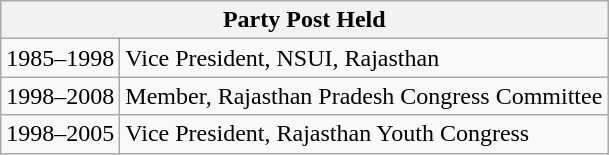<table class="wikitable">
<tr>
<th colspan=2>Party Post Held</th>
</tr>
<tr>
<td>1985–1998</td>
<td>Vice President, NSUI, Rajasthan</td>
</tr>
<tr>
<td>1998–2008</td>
<td>Member, Rajasthan Pradesh Congress Committee</td>
</tr>
<tr>
<td>1998–2005</td>
<td>Vice President, Rajasthan Youth Congress</td>
</tr>
</table>
